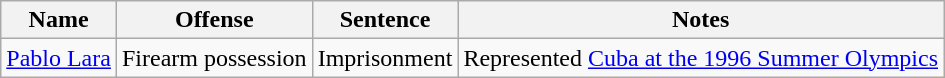<table class="wikitable">
<tr>
<th>Name</th>
<th>Offense</th>
<th>Sentence</th>
<th>Notes</th>
</tr>
<tr>
<td><a href='#'>Pablo Lara</a></td>
<td>Firearm possession</td>
<td>Imprisonment</td>
<td>Represented <a href='#'>Cuba at the 1996 Summer Olympics</a></td>
</tr>
</table>
